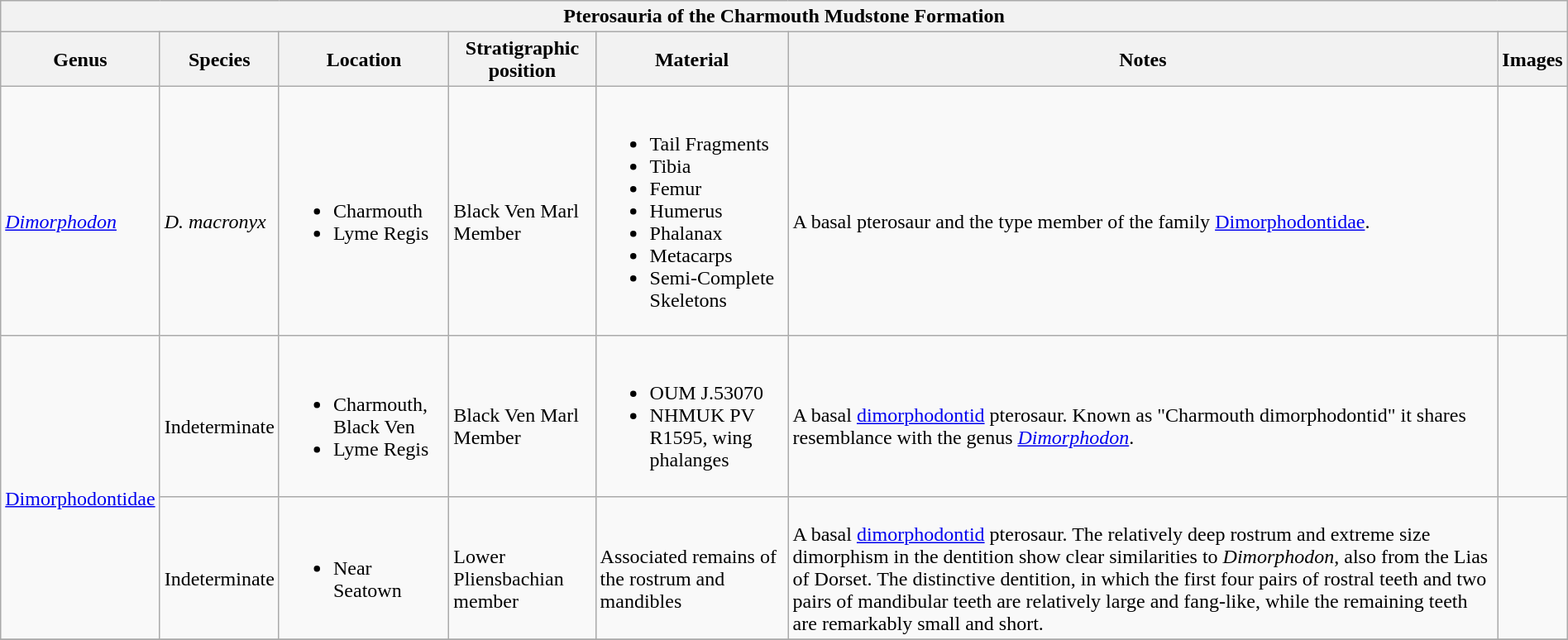<table class="wikitable" width="100%" align="center">
<tr>
<th colspan="7" align="center"><strong>Pterosauria of the Charmouth Mudstone Formation</strong></th>
</tr>
<tr>
<th>Genus</th>
<th>Species</th>
<th>Location</th>
<th>Stratigraphic position</th>
<th>Material</th>
<th>Notes</th>
<th>Images</th>
</tr>
<tr>
<td><br><em><a href='#'>Dimorphodon</a></em></td>
<td><br><em>D. macronyx</em></td>
<td><br><ul><li>Charmouth</li><li>Lyme Regis</li></ul></td>
<td><br>Black Ven Marl Member</td>
<td><br><ul><li>Tail Fragments</li><li>Tibia</li><li>Femur</li><li>Humerus</li><li>Phalanax</li><li>Metacarps</li><li>Semi-Complete Skeletons</li></ul></td>
<td><br>A basal pterosaur and the type member of the family <a href='#'>Dimorphodontidae</a>.</td>
<td><br></td>
</tr>
<tr>
<td rowspan="2"><br><a href='#'>Dimorphodontidae</a></td>
<td><br>Indeterminate</td>
<td><br><ul><li>Charmouth, Black Ven</li><li>Lyme Regis</li></ul></td>
<td><br>Black Ven Marl Member</td>
<td><br><ul><li>OUM J.53070</li><li>NHMUK PV R1595, wing phalanges</li></ul></td>
<td><br>A basal <a href='#'>dimorphodontid</a> pterosaur. Known as "Charmouth dimorphodontid" it shares resemblance with the genus <em><a href='#'>Dimorphodon</a></em>.</td>
<td></td>
</tr>
<tr>
<td><br>Indeterminate</td>
<td><br><ul><li>Near Seatown</li></ul></td>
<td><br>Lower Pliensbachian member</td>
<td><br>Associated remains of the rostrum and mandibles</td>
<td><br>A basal <a href='#'>dimorphodontid</a> pterosaur. The relatively deep rostrum and extreme size dimorphism in the dentition show clear similarities to <em>Dimorphodon</em>, also from the Lias of Dorset. The distinctive dentition, in which the first four pairs of rostral teeth and two pairs of mandibular teeth are relatively large and fang-like, while the remaining teeth are remarkably small and short.</td>
<td></td>
</tr>
<tr>
</tr>
</table>
